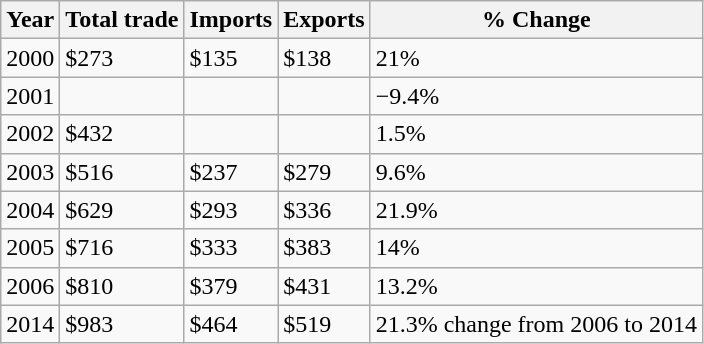<table class="wikitable">
<tr>
<th>Year</th>
<th>Total trade</th>
<th>Imports</th>
<th>Exports</th>
<th>% Change</th>
</tr>
<tr>
<td>2000</td>
<td>$273</td>
<td>$135</td>
<td>$138</td>
<td>21%</td>
</tr>
<tr>
<td>2001</td>
<td> </td>
<td> </td>
<td> </td>
<td>−9.4%</td>
</tr>
<tr>
<td>2002</td>
<td>$432</td>
<td> </td>
<td> </td>
<td>1.5%</td>
</tr>
<tr>
<td>2003</td>
<td>$516</td>
<td>$237</td>
<td>$279</td>
<td>9.6%</td>
</tr>
<tr>
<td>2004</td>
<td>$629</td>
<td>$293</td>
<td>$336</td>
<td>21.9%</td>
</tr>
<tr>
<td>2005</td>
<td>$716</td>
<td>$333</td>
<td>$383</td>
<td>14%</td>
</tr>
<tr>
<td>2006</td>
<td>$810</td>
<td>$379</td>
<td>$431</td>
<td>13.2%</td>
</tr>
<tr>
<td>2014</td>
<td>$983</td>
<td>$464</td>
<td>$519</td>
<td>21.3% change from 2006 to 2014</td>
</tr>
</table>
